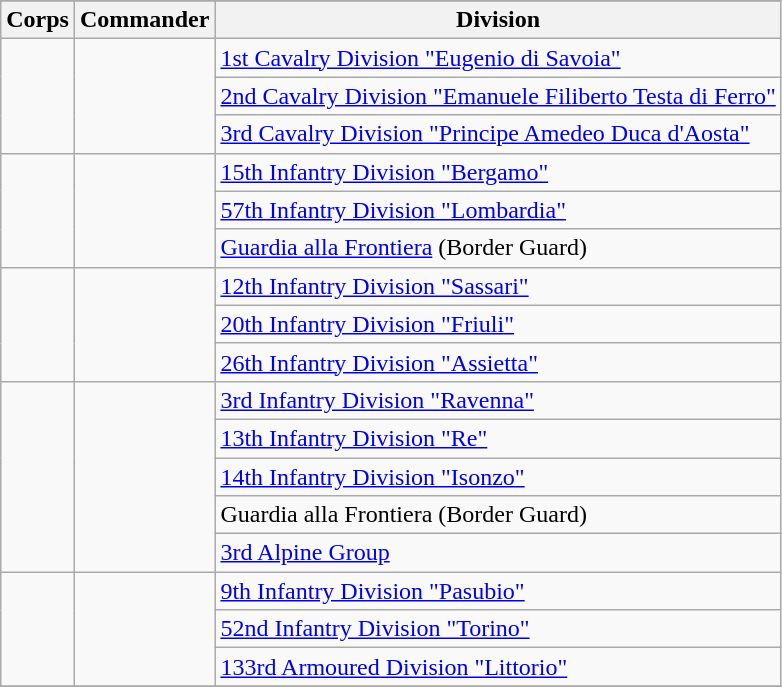<table class="wikitable">
<tr>
</tr>
<tr>
<th scope="col">Corps</th>
<th scope="col">Commander</th>
<th scope="col">Division</th>
</tr>
<tr>
<td rowspan=3></td>
<td rowspan=3></td>
<td><a href='#'>1st Cavalry Division "Eugenio di Savoia"</a></td>
</tr>
<tr>
<td><a href='#'>2nd Cavalry Division "Emanuele Filiberto Testa di Ferro"</a></td>
</tr>
<tr>
<td><a href='#'>3rd Cavalry Division "Principe Amedeo Duca d'Aosta"</a></td>
</tr>
<tr>
<td rowspan=3></td>
<td rowspan=3></td>
<td><a href='#'>15th Infantry Division "Bergamo"</a></td>
</tr>
<tr>
<td><a href='#'>57th Infantry Division "Lombardia"</a></td>
</tr>
<tr>
<td><a href='#'>Guardia alla Frontiera</a> (Border Guard)</td>
</tr>
<tr>
<td rowspan=3></td>
<td rowspan=3></td>
<td><a href='#'>12th Infantry Division "Sassari"</a></td>
</tr>
<tr>
<td><a href='#'>20th Infantry Division "Friuli"</a></td>
</tr>
<tr>
<td><a href='#'>26th Infantry Division "Assietta"</a></td>
</tr>
<tr>
<td rowspan=5></td>
<td rowspan=5></td>
<td><a href='#'>3rd Infantry Division "Ravenna"</a></td>
</tr>
<tr>
<td><a href='#'>13th Infantry Division "Re"</a></td>
</tr>
<tr>
<td><a href='#'>14th Infantry Division "Isonzo"</a></td>
</tr>
<tr>
<td>Guardia alla Frontiera (Border Guard)</td>
</tr>
<tr>
<td><a href='#'>3rd Alpine Group</a></td>
</tr>
<tr>
<td rowspan=3></td>
<td rowspan=3></td>
<td><a href='#'>9th Infantry Division "Pasubio"</a></td>
</tr>
<tr>
<td><a href='#'>52nd Infantry Division "Torino"</a></td>
</tr>
<tr>
<td><a href='#'>133rd Armoured Division "Littorio"</a></td>
</tr>
<tr>
</tr>
</table>
